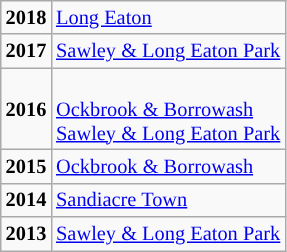<table class="wikitable" style="font-size:85%">
<tr>
<td style="text-align: center; font-weight: bold;">2018</td>
<td><a href='#'>Long Eaton</a></td>
</tr>
<tr>
<td style="text-align: center; font-weight: bold;">2017</td>
<td><a href='#'>Sawley & Long Eaton Park</a></td>
</tr>
<tr>
<td style="text-align: center; font-weight: bold;">2016</td>
<td><br><a href='#'>Ockbrook & Borrowash</a><br>
<a href='#'>Sawley & Long Eaton Park</a></td>
</tr>
<tr>
<td style="text-align: center; font-weight: bold;">2015</td>
<td><a href='#'>Ockbrook & Borrowash</a></td>
</tr>
<tr>
<td style="text-align: center; font-weight: bold;">2014</td>
<td><a href='#'>Sandiacre Town</a></td>
</tr>
<tr>
<td style="text-align: center; font-weight: bold;">2013</td>
<td><a href='#'>Sawley & Long Eaton Park</a></td>
</tr>
</table>
